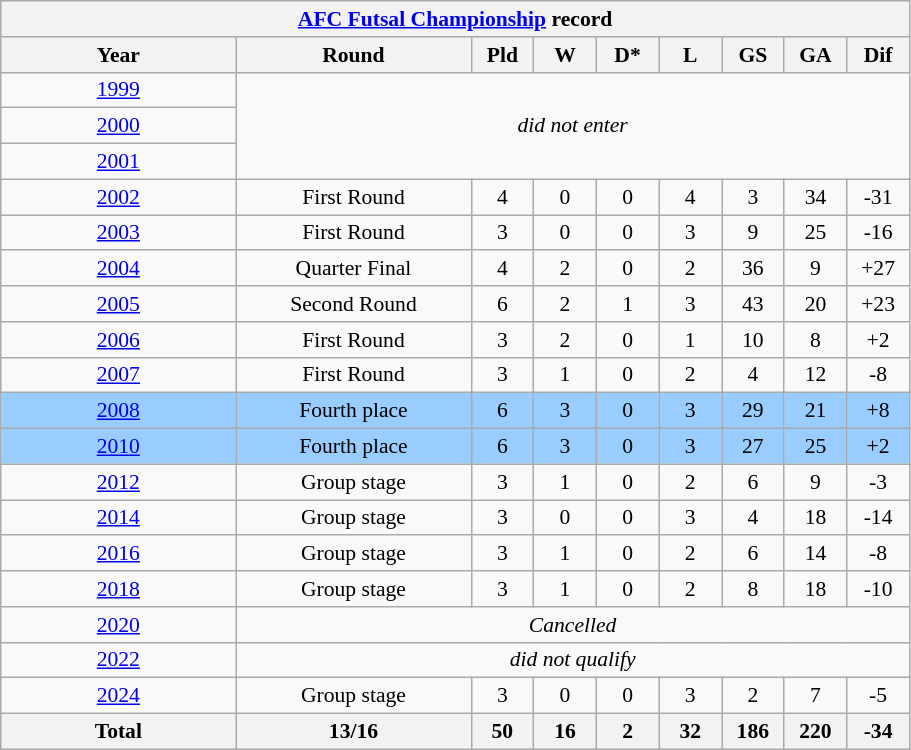<table class="wikitable" style="text-align: center;font-size:90%;">
<tr>
<th colspan=9><a href='#'>AFC Futsal Championship</a> record</th>
</tr>
<tr>
<th width=150>Year</th>
<th width=150>Round</th>
<th width=35>Pld</th>
<th width=35>W</th>
<th width=35>D*</th>
<th width=35>L</th>
<th width=35>GS</th>
<th width=35>GA</th>
<th width=35>Dif</th>
</tr>
<tr>
<td> <a href='#'>1999</a></td>
<td colspan=9 rowspan=3><em>did not enter</em></td>
</tr>
<tr>
<td> <a href='#'>2000</a></td>
</tr>
<tr>
<td> <a href='#'>2001</a></td>
</tr>
<tr>
<td> <a href='#'>2002</a></td>
<td>First Round</td>
<td>4</td>
<td>0</td>
<td>0</td>
<td>4</td>
<td>3</td>
<td>34</td>
<td>-31</td>
</tr>
<tr>
<td> <a href='#'>2003</a></td>
<td>First Round</td>
<td>3</td>
<td>0</td>
<td>0</td>
<td>3</td>
<td>9</td>
<td>25</td>
<td>-16</td>
</tr>
<tr>
<td> <a href='#'>2004</a></td>
<td>Quarter Final</td>
<td>4</td>
<td>2</td>
<td>0</td>
<td>2</td>
<td>36</td>
<td>9</td>
<td>+27</td>
</tr>
<tr>
<td> <a href='#'>2005</a></td>
<td>Second Round</td>
<td>6</td>
<td>2</td>
<td>1</td>
<td>3</td>
<td>43</td>
<td>20</td>
<td>+23</td>
</tr>
<tr>
<td> <a href='#'>2006</a></td>
<td>First Round</td>
<td>3</td>
<td>2</td>
<td>0</td>
<td>1</td>
<td>10</td>
<td>8</td>
<td>+2</td>
</tr>
<tr>
<td> <a href='#'>2007</a></td>
<td>First Round</td>
<td>3</td>
<td>1</td>
<td>0</td>
<td>2</td>
<td>4</td>
<td>12</td>
<td>-8</td>
</tr>
<tr bgcolor=#9acdff>
<td> <a href='#'>2008</a></td>
<td>Fourth place</td>
<td>6</td>
<td>3</td>
<td>0</td>
<td>3</td>
<td>29</td>
<td>21</td>
<td>+8</td>
</tr>
<tr bgcolor=#9acdff>
<td> <a href='#'>2010</a></td>
<td>Fourth place</td>
<td>6</td>
<td>3</td>
<td>0</td>
<td>3</td>
<td>27</td>
<td>25</td>
<td>+2</td>
</tr>
<tr>
<td> <a href='#'>2012</a></td>
<td>Group stage</td>
<td>3</td>
<td>1</td>
<td>0</td>
<td>2</td>
<td>6</td>
<td>9</td>
<td>-3</td>
</tr>
<tr>
<td> <a href='#'>2014</a></td>
<td>Group stage</td>
<td>3</td>
<td>0</td>
<td>0</td>
<td>3</td>
<td>4</td>
<td>18</td>
<td>-14</td>
</tr>
<tr>
<td> <a href='#'>2016</a></td>
<td>Group stage</td>
<td>3</td>
<td>1</td>
<td>0</td>
<td>2</td>
<td>6</td>
<td>14</td>
<td>-8</td>
</tr>
<tr>
<td> <a href='#'>2018</a></td>
<td>Group stage</td>
<td>3</td>
<td>1</td>
<td>0</td>
<td>2</td>
<td>8</td>
<td>18</td>
<td>-10</td>
</tr>
<tr>
<td> <a href='#'>2020</a></td>
<td colspan=9><em>Cancelled</em></td>
</tr>
<tr>
<td> <a href='#'>2022</a></td>
<td colspan=9><em>did not qualify</em></td>
</tr>
<tr>
<td> <a href='#'>2024</a></td>
<td>Group stage</td>
<td>3</td>
<td>0</td>
<td>0</td>
<td>3</td>
<td>2</td>
<td>7</td>
<td>-5</td>
</tr>
<tr>
<th><strong>Total</strong></th>
<th>13/16</th>
<th>50</th>
<th>16</th>
<th>2</th>
<th>32</th>
<th>186</th>
<th>220</th>
<th>-34</th>
</tr>
</table>
